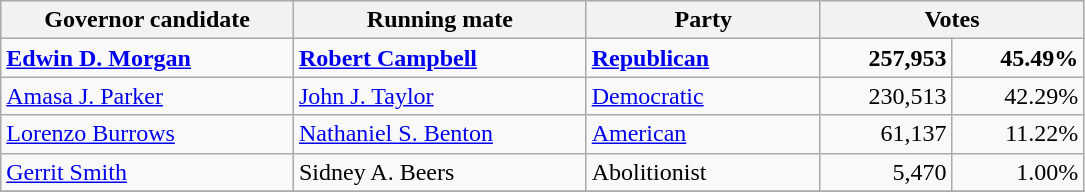<table class=wikitable>
<tr bgcolor=lightgrey>
<th width="20%">Governor candidate</th>
<th width="20%">Running mate</th>
<th width="16%">Party</th>
<th width="18%" colspan="2">Votes</th>
</tr>
<tr>
<td><strong><a href='#'>Edwin D. Morgan</a></strong></td>
<td><strong><a href='#'>Robert Campbell</a></strong></td>
<td><strong><a href='#'>Republican</a></strong></td>
<td align="right"><strong>257,953</strong></td>
<td align="right"><strong>45.49%</strong></td>
</tr>
<tr>
<td><a href='#'>Amasa J. Parker</a></td>
<td><a href='#'>John J. Taylor</a></td>
<td><a href='#'>Democratic</a></td>
<td align="right">230,513</td>
<td align="right">42.29%</td>
</tr>
<tr>
<td><a href='#'>Lorenzo Burrows</a></td>
<td><a href='#'>Nathaniel S. Benton</a></td>
<td><a href='#'>American</a></td>
<td align="right">61,137</td>
<td align="right">11.22%</td>
</tr>
<tr>
<td><a href='#'>Gerrit Smith</a></td>
<td>Sidney A. Beers</td>
<td>Abolitionist</td>
<td align="right">5,470</td>
<td align="right">1.00%</td>
</tr>
<tr>
</tr>
</table>
